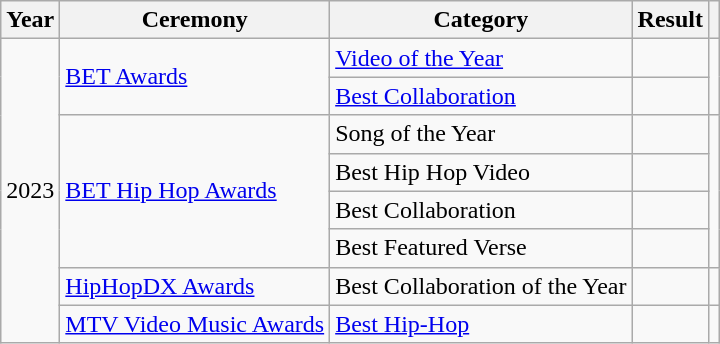<table class="wikitable sortable plainrowheaders">
<tr>
<th scope="col">Year</th>
<th scope="col">Ceremony</th>
<th scope="col">Category</th>
<th scope="col">Result</th>
<th scope="col" class="unsortable"></th>
</tr>
<tr>
<td rowspan=8>2023</td>
<td rowspan=2><a href='#'>BET Awards</a></td>
<td><a href='#'>Video of the Year</a></td>
<td></td>
<td style="text-align:center;" rowspan=2></td>
</tr>
<tr>
<td><a href='#'>Best Collaboration</a></td>
<td></td>
</tr>
<tr>
<td rowspan=4><a href='#'>BET Hip Hop Awards</a></td>
<td>Song of the Year</td>
<td></td>
<td rowspan=4 style="text-align:center"></td>
</tr>
<tr>
<td>Best Hip Hop Video</td>
<td></td>
</tr>
<tr>
<td>Best Collaboration</td>
<td></td>
</tr>
<tr>
<td>Best Featured Verse</td>
<td></td>
</tr>
<tr>
<td><a href='#'>HipHopDX Awards</a></td>
<td>Best Collaboration of the Year</td>
<td></td>
<td style="text-align:center;"></td>
</tr>
<tr>
<td><a href='#'>MTV Video Music Awards</a></td>
<td><a href='#'>Best Hip-Hop</a></td>
<td></td>
<td style="text-align:center;"></td>
</tr>
</table>
